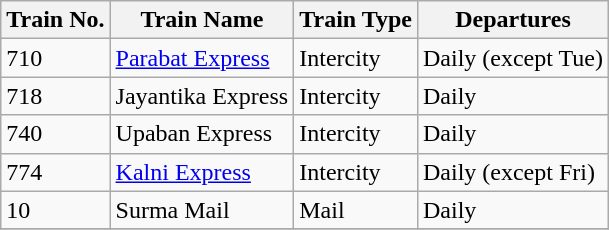<table class="wikitable sortable">
<tr>
<th>Train No.</th>
<th>Train Name</th>
<th>Train Type</th>
<th>Departures</th>
</tr>
<tr>
<td>710</td>
<td><a href='#'>Parabat Express</a></td>
<td>Intercity</td>
<td>Daily (except Tue)</td>
</tr>
<tr>
<td>718</td>
<td>Jayantika Express</td>
<td>Intercity</td>
<td>Daily</td>
</tr>
<tr>
<td>740</td>
<td>Upaban Express</td>
<td>Intercity</td>
<td>Daily</td>
</tr>
<tr>
<td>774</td>
<td><a href='#'>Kalni Express</a></td>
<td>Intercity</td>
<td>Daily (except Fri)</td>
</tr>
<tr>
<td>10</td>
<td>Surma Mail</td>
<td>Mail</td>
<td>Daily</td>
</tr>
<tr>
</tr>
</table>
